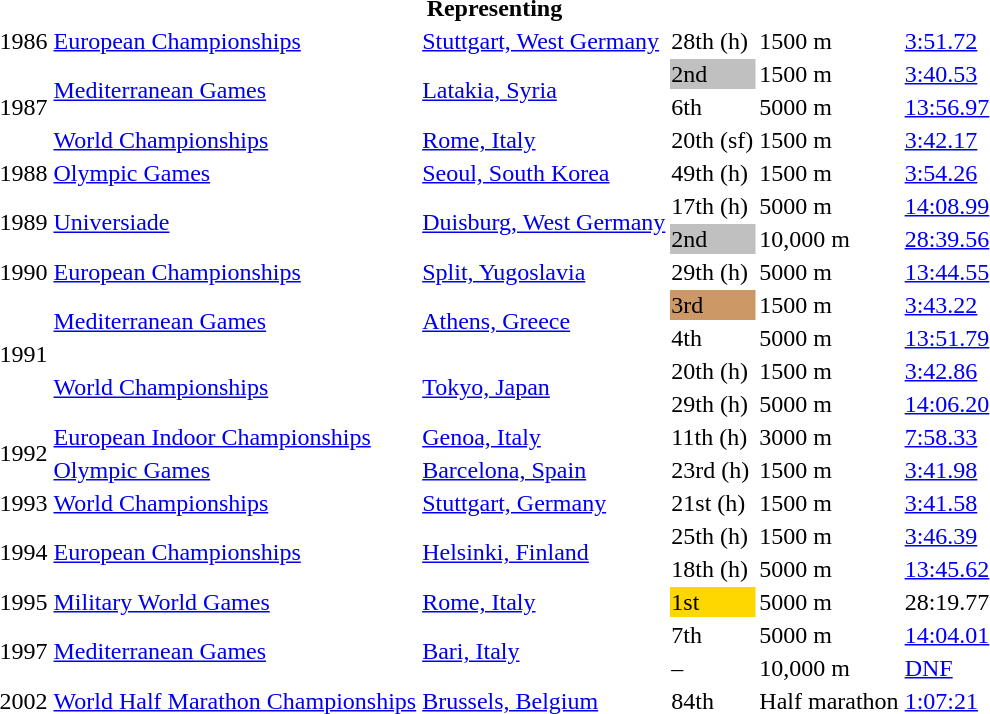<table>
<tr>
<th colspan="6">Representing </th>
</tr>
<tr>
<td>1986</td>
<td><a href='#'>European Championships</a></td>
<td><a href='#'>Stuttgart, West Germany</a></td>
<td>28th (h)</td>
<td>1500 m</td>
<td><a href='#'>3:51.72</a></td>
</tr>
<tr>
<td rowspan=3>1987</td>
<td rowspan=2><a href='#'>Mediterranean Games</a></td>
<td rowspan=2><a href='#'>Latakia, Syria</a></td>
<td bgcolor=silver>2nd</td>
<td>1500 m</td>
<td><a href='#'>3:40.53</a></td>
</tr>
<tr>
<td>6th</td>
<td>5000 m</td>
<td><a href='#'>13:56.97</a></td>
</tr>
<tr>
<td><a href='#'>World Championships</a></td>
<td><a href='#'>Rome, Italy</a></td>
<td>20th (sf)</td>
<td>1500 m</td>
<td><a href='#'>3:42.17</a></td>
</tr>
<tr>
<td>1988</td>
<td><a href='#'>Olympic Games</a></td>
<td><a href='#'>Seoul, South Korea</a></td>
<td>49th (h)</td>
<td>1500 m</td>
<td><a href='#'>3:54.26</a></td>
</tr>
<tr>
<td rowspan=2>1989</td>
<td rowspan=2><a href='#'>Universiade</a></td>
<td rowspan=2><a href='#'>Duisburg, West Germany</a></td>
<td>17th (h)</td>
<td>5000 m</td>
<td><a href='#'>14:08.99</a></td>
</tr>
<tr>
<td bgcolor=silver>2nd</td>
<td>10,000 m</td>
<td><a href='#'>28:39.56</a></td>
</tr>
<tr>
<td>1990</td>
<td><a href='#'>European Championships</a></td>
<td><a href='#'>Split, Yugoslavia</a></td>
<td>29th (h)</td>
<td>5000 m</td>
<td><a href='#'>13:44.55</a></td>
</tr>
<tr>
<td rowspan=4>1991</td>
<td rowspan=2><a href='#'>Mediterranean Games</a></td>
<td rowspan=2><a href='#'>Athens, Greece</a></td>
<td bgcolor=cc9966>3rd</td>
<td>1500 m</td>
<td><a href='#'>3:43.22</a></td>
</tr>
<tr>
<td>4th</td>
<td>5000 m</td>
<td><a href='#'>13:51.79</a></td>
</tr>
<tr>
<td rowspan=2><a href='#'>World Championships</a></td>
<td rowspan=2><a href='#'>Tokyo, Japan</a></td>
<td>20th (h)</td>
<td>1500 m</td>
<td><a href='#'>3:42.86</a></td>
</tr>
<tr>
<td>29th (h)</td>
<td>5000 m</td>
<td><a href='#'>14:06.20</a></td>
</tr>
<tr>
<td rowspan=2>1992</td>
<td><a href='#'>European Indoor Championships</a></td>
<td><a href='#'>Genoa, Italy</a></td>
<td>11th (h)</td>
<td>3000 m</td>
<td><a href='#'>7:58.33</a></td>
</tr>
<tr>
<td><a href='#'>Olympic Games</a></td>
<td><a href='#'>Barcelona, Spain</a></td>
<td>23rd (h)</td>
<td>1500 m</td>
<td><a href='#'>3:41.98</a></td>
</tr>
<tr>
<td>1993</td>
<td><a href='#'>World Championships</a></td>
<td><a href='#'>Stuttgart, Germany</a></td>
<td>21st (h)</td>
<td>1500 m</td>
<td><a href='#'>3:41.58</a></td>
</tr>
<tr>
<td rowspan=2>1994</td>
<td rowspan=2><a href='#'>European Championships</a></td>
<td rowspan=2><a href='#'>Helsinki, Finland</a></td>
<td>25th (h)</td>
<td>1500 m</td>
<td><a href='#'>3:46.39</a></td>
</tr>
<tr>
<td>18th (h)</td>
<td>5000 m</td>
<td><a href='#'>13:45.62</a></td>
</tr>
<tr>
<td>1995</td>
<td><a href='#'>Military World Games</a></td>
<td><a href='#'>Rome, Italy</a></td>
<td bgcolor=gold>1st</td>
<td>5000 m</td>
<td>28:19.77</td>
</tr>
<tr>
<td rowspan=2>1997</td>
<td rowspan=2><a href='#'>Mediterranean Games</a></td>
<td rowspan=2><a href='#'>Bari, Italy</a></td>
<td>7th</td>
<td>5000 m</td>
<td><a href='#'>14:04.01</a></td>
</tr>
<tr>
<td>–</td>
<td>10,000 m</td>
<td><a href='#'>DNF</a></td>
</tr>
<tr>
<td>2002</td>
<td><a href='#'>World Half Marathon Championships</a></td>
<td><a href='#'>Brussels, Belgium</a></td>
<td>84th</td>
<td>Half marathon</td>
<td><a href='#'>1:07:21</a></td>
</tr>
</table>
